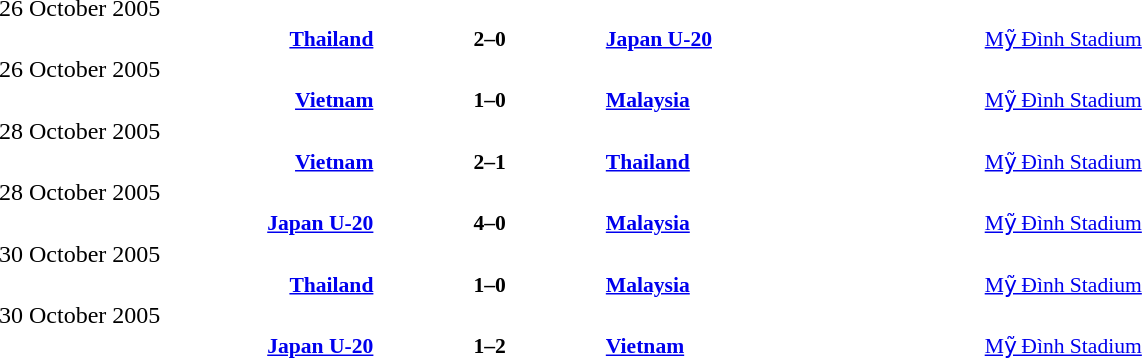<table width=100% cellspacing=1>
<tr>
<th width=20%></th>
<th width=12%></th>
<th width=20%></th>
<th></th>
<th width=33%></th>
</tr>
<tr>
<td>26 October 2005</td>
</tr>
<tr style=font-size:90%>
<td align=right><strong><a href='#'>Thailand</a></strong> </td>
<td align=center><strong>2–0</strong></td>
<td> <strong><a href='#'>Japan U-20</a></strong></td>
<td><a href='#'>Mỹ Đình Stadium</a></td>
<td><em></em></td>
</tr>
<tr>
<td>26 October 2005</td>
</tr>
<tr style=font-size:90%>
<td align=right><strong><a href='#'>Vietnam</a></strong> </td>
<td align=center><strong>1–0</strong></td>
<td> <strong><a href='#'>Malaysia</a></strong></td>
<td><a href='#'>Mỹ Đình Stadium</a></td>
<td><em></em></td>
</tr>
<tr>
<td>28 October 2005</td>
</tr>
<tr style=font-size:90%>
<td align=right><strong><a href='#'>Vietnam</a></strong> </td>
<td align=center><strong>2–1</strong></td>
<td> <strong><a href='#'>Thailand</a></strong></td>
<td><a href='#'>Mỹ Đình Stadium</a></td>
<td><em></em></td>
</tr>
<tr>
<td>28 October 2005</td>
</tr>
<tr style=font-size:90%>
<td align=right><strong><a href='#'>Japan U-20</a></strong> </td>
<td align=center><strong>4–0</strong></td>
<td> <strong><a href='#'>Malaysia</a></strong></td>
<td><a href='#'>Mỹ Đình Stadium</a></td>
<td><em></em></td>
</tr>
<tr>
<td>30 October 2005</td>
</tr>
<tr style=font-size:90%>
<td align=right><strong><a href='#'>Thailand</a></strong> </td>
<td align=center><strong>1–0</strong></td>
<td> <strong><a href='#'>Malaysia</a></strong></td>
<td><a href='#'>Mỹ Đình Stadium</a></td>
<td><em></em></td>
</tr>
<tr>
<td>30 October 2005</td>
</tr>
<tr style=font-size:90%>
<td align=right><strong><a href='#'>Japan U-20</a></strong> </td>
<td align=center><strong>1–2</strong></td>
<td> <strong><a href='#'>Vietnam</a></strong></td>
<td><a href='#'>Mỹ Đình Stadium</a></td>
<td><em></em></td>
</tr>
</table>
